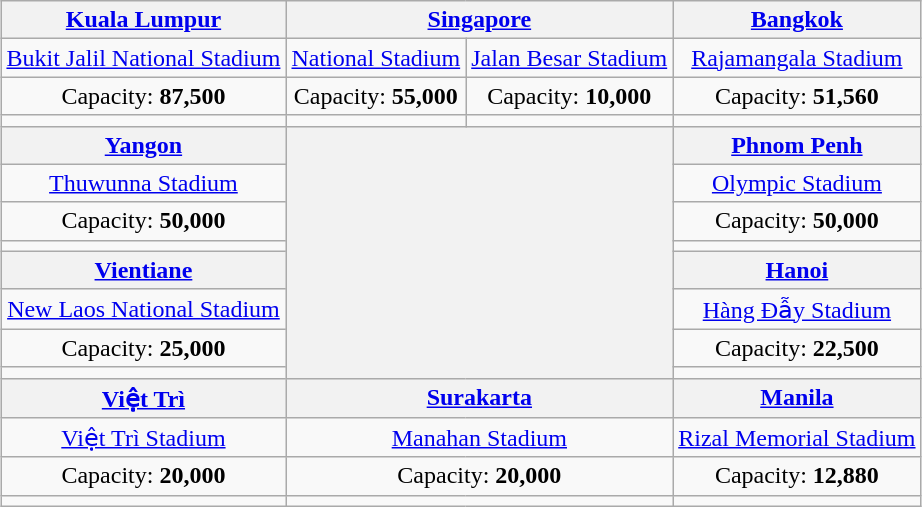<table class="wikitable" style="text-align:center; margin-left: auto; margin-right: auto; border: none;">
<tr>
<th> <a href='#'>Kuala Lumpur</a></th>
<th colspan="2"> <a href='#'>Singapore</a></th>
<th> <a href='#'>Bangkok</a></th>
</tr>
<tr>
<td><a href='#'>Bukit Jalil National Stadium</a></td>
<td><a href='#'>National Stadium</a></td>
<td><a href='#'>Jalan Besar Stadium</a></td>
<td><a href='#'>Rajamangala Stadium</a></td>
</tr>
<tr>
<td>Capacity: <strong>87,500</strong></td>
<td>Capacity: <strong>55,000</strong></td>
<td>Capacity: <strong>10,000</strong></td>
<td>Capacity: <strong>51,560</strong></td>
</tr>
<tr>
<td></td>
<td></td>
<td></td>
<td></td>
</tr>
<tr>
<th> <a href='#'>Yangon</a></th>
<th rowspan=8 colspan=2></th>
<th> <a href='#'>Phnom Penh</a></th>
</tr>
<tr>
<td><a href='#'>Thuwunna Stadium</a></td>
<td><a href='#'>Olympic Stadium</a></td>
</tr>
<tr>
<td>Capacity: <strong>50,000</strong></td>
<td>Capacity: <strong>50,000</strong></td>
</tr>
<tr>
<td></td>
<td></td>
</tr>
<tr>
<th> <a href='#'>Vientiane</a></th>
<th> <a href='#'>Hanoi</a></th>
</tr>
<tr>
<td><a href='#'>New Laos National Stadium</a></td>
<td><a href='#'>Hàng Đẫy Stadium</a></td>
</tr>
<tr>
<td>Capacity: <strong>25,000</strong></td>
<td>Capacity: <strong>22,500</strong></td>
</tr>
<tr>
<td></td>
<td></td>
</tr>
<tr>
<th> <a href='#'>Việt Trì</a></th>
<th colspan="2"> <a href='#'>Surakarta</a></th>
<th> <a href='#'>Manila</a></th>
</tr>
<tr>
<td><a href='#'>Việt Trì Stadium</a></td>
<td colspan="2"><a href='#'>Manahan Stadium</a></td>
<td><a href='#'>Rizal Memorial Stadium</a></td>
</tr>
<tr>
<td>Capacity: <strong>20,000</strong></td>
<td colspan="2">Capacity: <strong>20,000</strong></td>
<td>Capacity: <strong>12,880</strong></td>
</tr>
<tr>
<td></td>
<td colspan="2"></td>
<td></td>
</tr>
</table>
